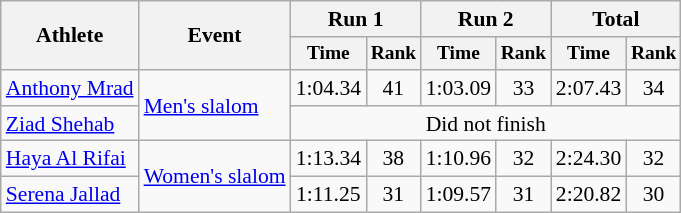<table class="wikitable" style="font-size:90%">
<tr>
<th rowspan=2>Athlete</th>
<th rowspan=2>Event</th>
<th colspan=2>Run 1</th>
<th colspan=2>Run 2</th>
<th colspan=2>Total</th>
</tr>
<tr style="font-size:90%">
<th>Time</th>
<th>Rank</th>
<th>Time</th>
<th>Rank</th>
<th>Time</th>
<th>Rank</th>
</tr>
<tr align=center>
<td align=left><a href='#'>Anthony Mrad</a></td>
<td align=left rowspan=2><a href='#'>Men's slalom</a></td>
<td>1:04.34</td>
<td>41</td>
<td>1:03.09</td>
<td>33</td>
<td>2:07.43</td>
<td>34</td>
</tr>
<tr align=center>
<td align=left><a href='#'>Ziad Shehab</a></td>
<td colspan=6>Did not finish</td>
</tr>
<tr align=center>
<td align=left><a href='#'>Haya Al Rifai</a></td>
<td align=left rowspan=2><a href='#'>Women's slalom</a></td>
<td>1:13.34</td>
<td>38</td>
<td>1:10.96</td>
<td>32</td>
<td>2:24.30</td>
<td>32</td>
</tr>
<tr align=center>
<td align=left><a href='#'>Serena Jallad</a></td>
<td>1:11.25</td>
<td>31</td>
<td>1:09.57</td>
<td>31</td>
<td>2:20.82</td>
<td>30</td>
</tr>
</table>
